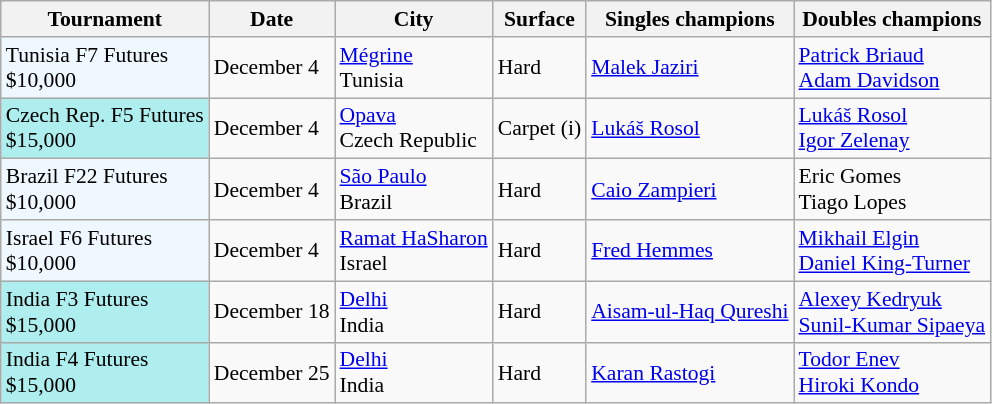<table class="sortable wikitable" style="font-size:90%">
<tr>
<th>Tournament</th>
<th>Date</th>
<th>City</th>
<th>Surface</th>
<th>Singles champions</th>
<th>Doubles champions</th>
</tr>
<tr>
<td style="background:#f0f8ff;">Tunisia F7 Futures<br>$10,000</td>
<td>December 4</td>
<td><a href='#'>Mégrine</a><br>Tunisia</td>
<td>Hard</td>
<td> <a href='#'>Malek Jaziri</a></td>
<td> <a href='#'>Patrick Briaud</a><br> <a href='#'>Adam Davidson</a></td>
</tr>
<tr>
<td style="background:#afeeee;">Czech Rep. F5 Futures<br>$15,000</td>
<td>December 4</td>
<td><a href='#'>Opava</a><br>Czech Republic</td>
<td>Carpet (i)</td>
<td> <a href='#'>Lukáš Rosol</a></td>
<td> <a href='#'>Lukáš Rosol</a><br> <a href='#'>Igor Zelenay</a></td>
</tr>
<tr>
<td style="background:#f0f8ff;">Brazil F22 Futures<br>$10,000</td>
<td>December 4</td>
<td><a href='#'>São Paulo</a><br>Brazil</td>
<td>Hard</td>
<td> <a href='#'>Caio Zampieri</a></td>
<td> Eric Gomes<br> Tiago Lopes</td>
</tr>
<tr>
<td style="background:#f0f8ff;">Israel F6 Futures<br>$10,000</td>
<td>December 4</td>
<td><a href='#'>Ramat HaSharon</a><br>Israel</td>
<td>Hard</td>
<td> <a href='#'>Fred Hemmes</a></td>
<td> <a href='#'>Mikhail Elgin</a><br> <a href='#'>Daniel King-Turner</a></td>
</tr>
<tr>
<td style="background:#afeeee;">India F3 Futures<br>$15,000</td>
<td>December 18</td>
<td><a href='#'>Delhi</a><br>India</td>
<td>Hard</td>
<td> <a href='#'>Aisam-ul-Haq Qureshi</a></td>
<td> <a href='#'>Alexey Kedryuk</a><br> <a href='#'>Sunil-Kumar Sipaeya</a></td>
</tr>
<tr>
<td style="background:#afeeee;">India F4 Futures<br>$15,000</td>
<td>December 25</td>
<td><a href='#'>Delhi</a><br>India</td>
<td>Hard</td>
<td> <a href='#'>Karan Rastogi</a></td>
<td> <a href='#'>Todor Enev</a><br> <a href='#'>Hiroki Kondo</a></td>
</tr>
</table>
